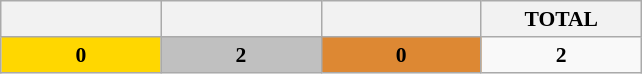<table class="wikitable" style="font-size:90%">
<tr>
<th style="width:100px;"></th>
<th style="width:100px;"></th>
<th style="width:100px;"></th>
<th style="width:100px;">TOTAL</th>
</tr>
<tr>
<td style="text-align:center; background:gold;"><strong>0</strong></td>
<td style="text-align:center; background:silver;"><strong>2</strong></td>
<td style="text-align:center; background:#d83;"><strong>0</strong></td>
<td style="text-align:center;"><strong>2</strong></td>
</tr>
</table>
